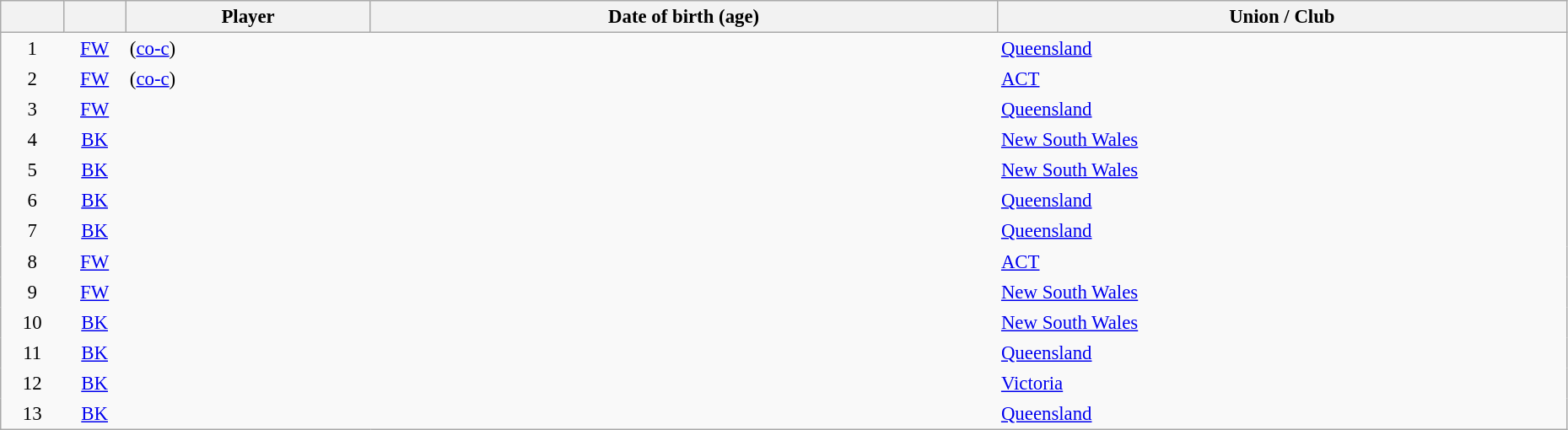<table class="sortable wikitable plainrowheaders" style="font-size:95%; width: 98%">
<tr>
<th scope="col" style="width:4%"></th>
<th scope="col" style="width:4%"></th>
<th scope="col">Player</th>
<th scope="col">Date of birth (age)</th>
<th scope="col">Union / Club</th>
</tr>
<tr>
<td style="text-align:center; border:0">1</td>
<td style="text-align:center; border:0"><a href='#'>FW</a></td>
<td style="text-align:left; border:0"> (<a href='#'>co-c</a>)</td>
<td style="text-align:left; border:0"></td>
<td style="text-align:left; border:0"> <a href='#'>Queensland</a></td>
</tr>
<tr>
<td style="text-align:center; border:0">2</td>
<td style="text-align:center; border:0"><a href='#'>FW</a></td>
<td style="text-align:left; border:0"> (<a href='#'>co-c</a>)</td>
<td style="text-align:left; border:0"></td>
<td style="text-align:left; border:0"> <a href='#'>ACT</a></td>
</tr>
<tr>
<td style="text-align:center; border:0">3</td>
<td style="text-align:center; border:0"><a href='#'>FW</a></td>
<td style="text-align:left; border:0"></td>
<td style="text-align:left; border:0"></td>
<td style="text-align:left; border:0"> <a href='#'>Queensland</a></td>
</tr>
<tr>
<td style="text-align:center; border:0">4</td>
<td style="text-align:center; border:0"><a href='#'>BK</a></td>
<td style="text-align:left; border:0"></td>
<td style="text-align:left; border:0"></td>
<td style="text-align:left; border:0"> <a href='#'>New South Wales</a></td>
</tr>
<tr>
<td style="text-align:center; border:0">5</td>
<td style="text-align:center; border:0"><a href='#'>BK</a></td>
<td style="text-align:left; border:0"></td>
<td style="text-align:left; border:0"></td>
<td style="text-align:left; border:0"> <a href='#'>New South Wales</a></td>
</tr>
<tr>
<td style="text-align:center; border:0">6</td>
<td style="text-align:center; border:0"><a href='#'>BK</a></td>
<td style="text-align:left; border:0"></td>
<td style="text-align:left; border:0"></td>
<td style="text-align:left; border:0"> <a href='#'>Queensland</a></td>
</tr>
<tr>
<td style="text-align:center; border:0">7</td>
<td style="text-align:center; border:0"><a href='#'>BK</a></td>
<td style="text-align:left; border:0"></td>
<td style="text-align:left; border:0"></td>
<td style="text-align:left; border:0"> <a href='#'>Queensland</a></td>
</tr>
<tr>
<td style="text-align:center; border:0">8</td>
<td style="text-align:center; border:0"><a href='#'>FW</a></td>
<td style="text-align:left; border:0"></td>
<td style="text-align:left; border:0"></td>
<td style="text-align:left; border:0"> <a href='#'>ACT</a></td>
</tr>
<tr>
<td style="text-align:center; border:0">9</td>
<td style="text-align:center; border:0"><a href='#'>FW</a></td>
<td style="text-align:left; border:0"></td>
<td style="text-align:left; border:0"></td>
<td style="text-align:left; border:0"> <a href='#'>New South Wales</a></td>
</tr>
<tr>
<td style="text-align:center; border:0">10</td>
<td style="text-align:center; border:0"><a href='#'>BK</a></td>
<td style="text-align:left; border:0"></td>
<td style="text-align:left; border:0"></td>
<td style="text-align:left; border:0"> <a href='#'>New South Wales</a></td>
</tr>
<tr>
<td style="text-align:center; border:0">11</td>
<td style="text-align:center; border:0"><a href='#'>BK</a></td>
<td style="text-align:left; border:0"></td>
<td style="text-align:left; border:0"></td>
<td style="text-align:left; border:0"> <a href='#'>Queensland</a></td>
</tr>
<tr>
<td style="text-align:center; border:0">12</td>
<td style="text-align:center; border:0"><a href='#'>BK</a></td>
<td style="text-align:left; border:0"></td>
<td style="text-align:left; border:0"></td>
<td style="text-align:left; border:0"> <a href='#'>Victoria</a></td>
</tr>
<tr>
<td style="text-align:center; border:0">13</td>
<td style="text-align:center; border:0"><a href='#'>BK</a></td>
<td style="text-align:left; border:0"></td>
<td style="text-align:left; border:0"></td>
<td style="text-align:left; border:0"> <a href='#'>Queensland</a></td>
</tr>
</table>
